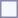<table style="border:1px solid #8888aa; background-color:#f7f8ff; padding:5px; font-size:95%; margin: 0px 12px 12px 0px;">
</table>
